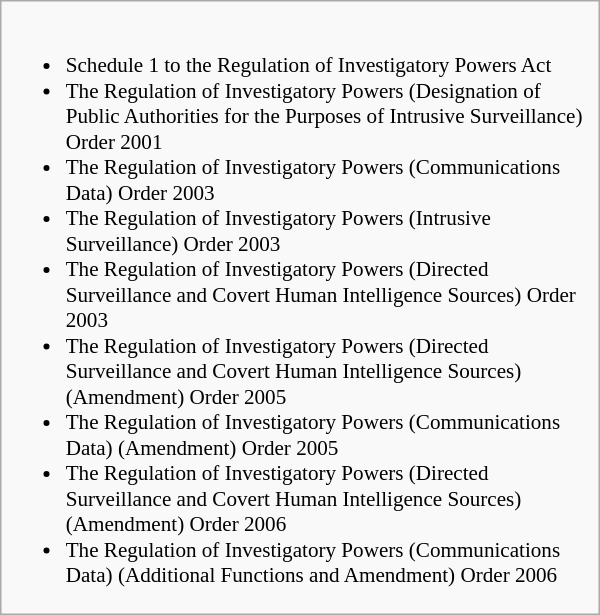<table class="wikitable" style="float:right; clear:right; width:25em; margin-left:1em">
<tr>
<td style="font-size:88%"><br><ul><li>Schedule 1 to the Regulation of Investigatory Powers Act</li><li>The Regulation of Investigatory Powers (Designation of Public Authorities for the Purposes of Intrusive Surveillance) Order 2001</li><li>The Regulation of Investigatory Powers (Communications Data) Order 2003</li><li>The Regulation of Investigatory Powers (Intrusive Surveillance) Order 2003</li><li>The Regulation of Investigatory Powers (Directed Surveillance and Covert Human Intelligence Sources) Order 2003</li><li>The Regulation of Investigatory Powers (Directed Surveillance and Covert Human Intelligence Sources) (Amendment) Order 2005</li><li>The Regulation of Investigatory Powers (Communications Data) (Amendment) Order 2005</li><li>The Regulation of Investigatory Powers (Directed Surveillance and Covert Human Intelligence Sources) (Amendment) Order 2006</li><li>The Regulation of Investigatory Powers (Communications Data) (Additional Functions and Amendment) Order 2006</li></ul></td>
</tr>
</table>
